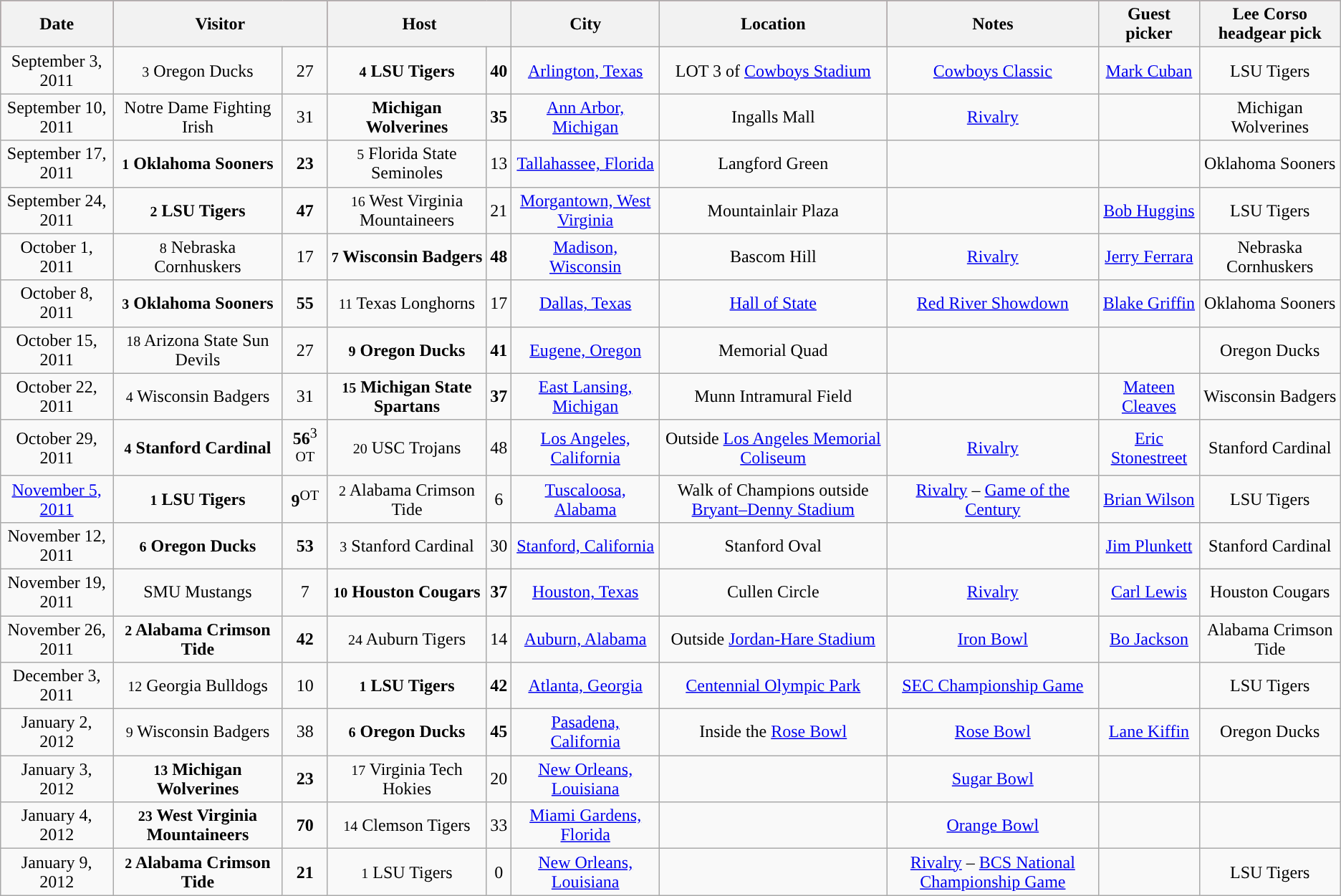<table class="wikitable" style="text-align:center">
<tr style="background:#A32638;"|>
<th>Date</th>
<th colspan=2>Visitor</th>
<th colspan=2>Host</th>
<th>City</th>
<th>Location</th>
<th>Notes</th>
<th>Guest picker</th>
<th>Lee Corso headgear pick</th>
</tr>
<tr>
<td>September 3, 2011</td>
<td><small>3</small> Oregon Ducks</td>
<td>27</td>
<td><strong><small>4</small> LSU Tigers</strong></td>
<td><strong>40</strong></td>
<td><a href='#'>Arlington, Texas</a></td>
<td>LOT 3 of <a href='#'>Cowboys Stadium</a></td>
<td><a href='#'>Cowboys Classic</a></td>
<td><a href='#'>Mark Cuban</a></td>
<td>LSU Tigers</td>
</tr>
<tr>
<td>September 10, 2011</td>
<td>Notre Dame Fighting Irish</td>
<td>31</td>
<td><strong>Michigan Wolverines</strong></td>
<td><strong>35</strong></td>
<td><a href='#'>Ann Arbor, Michigan</a></td>
<td>Ingalls Mall</td>
<td><a href='#'>Rivalry</a></td>
<td></td>
<td>Michigan Wolverines</td>
</tr>
<tr>
<td>September 17, 2011</td>
<td><strong><small>1</small> Oklahoma Sooners</strong></td>
<td><strong>23</strong></td>
<td><small>5</small> Florida State Seminoles</td>
<td>13</td>
<td><a href='#'>Tallahassee, Florida</a></td>
<td>Langford Green</td>
<td></td>
<td></td>
<td>Oklahoma Sooners</td>
</tr>
<tr>
<td>September 24, 2011</td>
<td><strong><small>2</small> LSU Tigers</strong></td>
<td><strong>47</strong></td>
<td><small>16</small> West Virginia Mountaineers</td>
<td>21</td>
<td><a href='#'>Morgantown, West Virginia</a></td>
<td>Mountainlair Plaza</td>
<td></td>
<td><a href='#'>Bob Huggins</a></td>
<td>LSU Tigers</td>
</tr>
<tr>
<td>October 1, 2011</td>
<td><small>8</small> Nebraska Cornhuskers</td>
<td>17</td>
<td><strong><small>7</small> Wisconsin Badgers</strong></td>
<td><strong>48</strong></td>
<td><a href='#'>Madison, Wisconsin</a></td>
<td>Bascom Hill</td>
<td><a href='#'>Rivalry</a></td>
<td><a href='#'>Jerry Ferrara</a></td>
<td>Nebraska Cornhuskers</td>
</tr>
<tr>
<td>October 8, 2011</td>
<td><strong><small>3</small> Oklahoma Sooners</strong></td>
<td><strong>55</strong></td>
<td><small>11</small> Texas Longhorns</td>
<td>17</td>
<td><a href='#'>Dallas, Texas</a></td>
<td><a href='#'>Hall of State</a></td>
<td><a href='#'>Red River Showdown</a></td>
<td><a href='#'>Blake Griffin</a></td>
<td>Oklahoma Sooners</td>
</tr>
<tr>
<td>October 15, 2011</td>
<td><small>18</small> Arizona State Sun Devils</td>
<td>27</td>
<td><strong><small>9</small> Oregon Ducks</strong></td>
<td><strong>41</strong></td>
<td><a href='#'>Eugene, Oregon</a></td>
<td>Memorial Quad</td>
<td></td>
<td></td>
<td>Oregon Ducks</td>
</tr>
<tr>
<td>October 22, 2011</td>
<td><small>4</small> Wisconsin Badgers</td>
<td>31</td>
<td><strong><small>15</small> Michigan State Spartans</strong></td>
<td><strong>37</strong></td>
<td><a href='#'>East Lansing, Michigan</a></td>
<td>Munn Intramural Field</td>
<td></td>
<td><a href='#'>Mateen Cleaves</a></td>
<td>Wisconsin Badgers</td>
</tr>
<tr>
<td>October 29, 2011</td>
<td><strong><small>4</small> Stanford Cardinal</strong></td>
<td><strong>56</strong><sup>3 OT</sup></td>
<td><small>20</small> USC Trojans</td>
<td>48</td>
<td><a href='#'>Los Angeles, California</a></td>
<td>Outside <a href='#'>Los Angeles Memorial Coliseum</a></td>
<td><a href='#'>Rivalry</a></td>
<td><a href='#'>Eric Stonestreet</a></td>
<td>Stanford Cardinal</td>
</tr>
<tr>
<td><a href='#'>November 5, 2011</a></td>
<td><strong><small>1</small> LSU Tigers</strong></td>
<td><strong>9</strong><sup>OT</sup></td>
<td><small>2</small> Alabama Crimson Tide</td>
<td>6</td>
<td><a href='#'>Tuscaloosa, Alabama</a></td>
<td>Walk of Champions outside <a href='#'>Bryant–Denny Stadium</a></td>
<td><a href='#'>Rivalry</a> – <a href='#'>Game of the Century</a></td>
<td><a href='#'>Brian Wilson</a></td>
<td>LSU Tigers</td>
</tr>
<tr>
<td>November 12, 2011</td>
<td><strong><small>6</small> Oregon Ducks</strong></td>
<td><strong>53</strong></td>
<td><small>3</small> Stanford Cardinal</td>
<td>30</td>
<td><a href='#'>Stanford, California</a></td>
<td>Stanford Oval</td>
<td></td>
<td><a href='#'>Jim Plunkett</a></td>
<td>Stanford Cardinal</td>
</tr>
<tr>
<td>November 19, 2011</td>
<td>SMU Mustangs</td>
<td>7</td>
<td><strong><small>10</small> Houston Cougars</strong></td>
<td><strong>37</strong></td>
<td><a href='#'>Houston, Texas</a></td>
<td>Cullen Circle</td>
<td><a href='#'>Rivalry</a></td>
<td><a href='#'>Carl Lewis</a></td>
<td>Houston Cougars</td>
</tr>
<tr>
<td>November 26, 2011</td>
<td><strong><small>2</small> Alabama Crimson Tide</strong></td>
<td><strong>42</strong></td>
<td><small>24</small> Auburn Tigers</td>
<td>14</td>
<td><a href='#'>Auburn, Alabama</a></td>
<td>Outside <a href='#'>Jordan-Hare Stadium</a></td>
<td><a href='#'>Iron Bowl</a></td>
<td><a href='#'>Bo Jackson</a></td>
<td>Alabama Crimson Tide</td>
</tr>
<tr>
<td>December 3, 2011</td>
<td><small>12</small> Georgia Bulldogs</td>
<td>10</td>
<td><strong><small>1</small> LSU Tigers</strong></td>
<td><strong>42</strong></td>
<td><a href='#'>Atlanta, Georgia</a></td>
<td><a href='#'>Centennial Olympic Park</a></td>
<td><a href='#'>SEC Championship Game</a></td>
<td></td>
<td>LSU Tigers</td>
</tr>
<tr>
<td>January 2, 2012</td>
<td><small>9</small> Wisconsin Badgers</td>
<td>38</td>
<td><strong><small>6</small> Oregon Ducks</strong></td>
<td><strong>45</strong></td>
<td><a href='#'>Pasadena, California</a></td>
<td>Inside the <a href='#'>Rose Bowl</a></td>
<td><a href='#'>Rose Bowl</a></td>
<td><a href='#'>Lane Kiffin</a></td>
<td>Oregon Ducks</td>
</tr>
<tr>
<td>January 3, 2012</td>
<td><strong><small>13</small> Michigan Wolverines</strong></td>
<td><strong>23</strong></td>
<td><small>17</small> Virginia Tech Hokies</td>
<td>20</td>
<td><a href='#'>New Orleans, Louisiana</a></td>
<td></td>
<td><a href='#'>Sugar Bowl</a></td>
<td></td>
<td></td>
</tr>
<tr>
<td>January 4, 2012</td>
<td><strong><small>23</small> West Virginia Mountaineers</strong></td>
<td><strong>70</strong></td>
<td><small>14</small> Clemson Tigers</td>
<td>33</td>
<td><a href='#'>Miami Gardens, Florida</a></td>
<td></td>
<td><a href='#'>Orange Bowl</a></td>
<td></td>
<td></td>
</tr>
<tr>
<td>January 9, 2012</td>
<td><strong><small>2</small> Alabama Crimson Tide</strong></td>
<td><strong>21</strong></td>
<td><small>1</small> LSU Tigers</td>
<td>0</td>
<td><a href='#'>New Orleans, Louisiana</a></td>
<td></td>
<td><a href='#'>Rivalry</a> – <a href='#'>BCS National Championship Game</a></td>
<td></td>
<td>LSU Tigers</td>
</tr>
</table>
